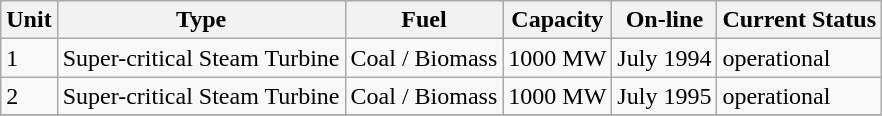<table class="wikitable">
<tr>
<th>Unit</th>
<th>Type</th>
<th>Fuel</th>
<th>Capacity</th>
<th>On-line</th>
<th>Current Status</th>
</tr>
<tr>
<td>1</td>
<td>Super-critical Steam Turbine</td>
<td>Coal / Biomass</td>
<td>1000 MW</td>
<td>July 1994</td>
<td>operational</td>
</tr>
<tr>
<td>2</td>
<td>Super-critical Steam Turbine</td>
<td>Coal / Biomass</td>
<td>1000 MW</td>
<td>July 1995</td>
<td>operational</td>
</tr>
<tr>
</tr>
</table>
